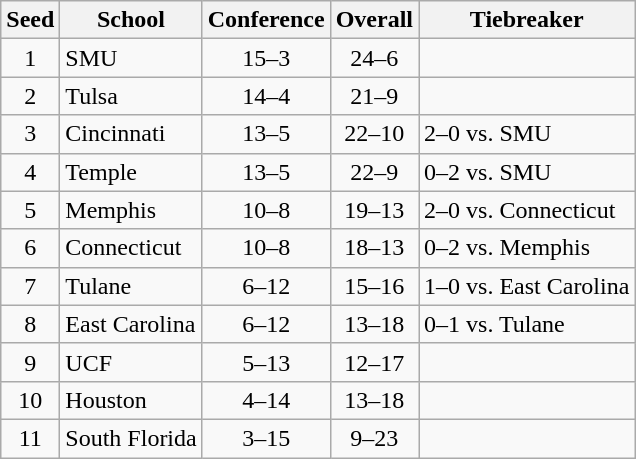<table class="wikitable" style="text-align:center">
<tr>
<th>Seed</th>
<th>School</th>
<th>Conference</th>
<th>Overall</th>
<th>Tiebreaker</th>
</tr>
<tr>
<td>1</td>
<td align=left>SMU</td>
<td>15–3</td>
<td>24–6</td>
<td></td>
</tr>
<tr>
<td>2</td>
<td align=left>Tulsa</td>
<td>14–4</td>
<td>21–9</td>
<td></td>
</tr>
<tr>
<td>3</td>
<td align=left>Cincinnati</td>
<td>13–5</td>
<td>22–10</td>
<td align=left>2–0 vs. SMU</td>
</tr>
<tr>
<td>4</td>
<td align=left>Temple</td>
<td>13–5</td>
<td>22–9</td>
<td align=left>0–2 vs. SMU</td>
</tr>
<tr>
<td>5</td>
<td align=left>Memphis</td>
<td>10–8</td>
<td>19–13</td>
<td align=left>2–0 vs. Connecticut</td>
</tr>
<tr>
<td>6</td>
<td align=left>Connecticut</td>
<td>10–8</td>
<td>18–13</td>
<td align=left>0–2 vs. Memphis</td>
</tr>
<tr>
<td>7</td>
<td align=left>Tulane</td>
<td>6–12</td>
<td>15–16</td>
<td align=left>1–0 vs. East Carolina</td>
</tr>
<tr>
<td>8</td>
<td align=left>East Carolina</td>
<td>6–12</td>
<td>13–18</td>
<td align=left>0–1 vs. Tulane</td>
</tr>
<tr>
<td>9</td>
<td align=left>UCF</td>
<td>5–13</td>
<td>12–17</td>
<td></td>
</tr>
<tr>
<td>10</td>
<td align=left>Houston</td>
<td>4–14</td>
<td>13–18</td>
<td></td>
</tr>
<tr>
<td>11</td>
<td align=left>South Florida</td>
<td>3–15</td>
<td>9–23</td>
<td></td>
</tr>
</table>
